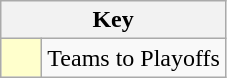<table class="wikitable" style="text-align: center;">
<tr>
<th colspan=2>Key</th>
</tr>
<tr>
<td style="background:#ffffcc; width:20px;"></td>
<td align=left>Teams to Playoffs</td>
</tr>
</table>
